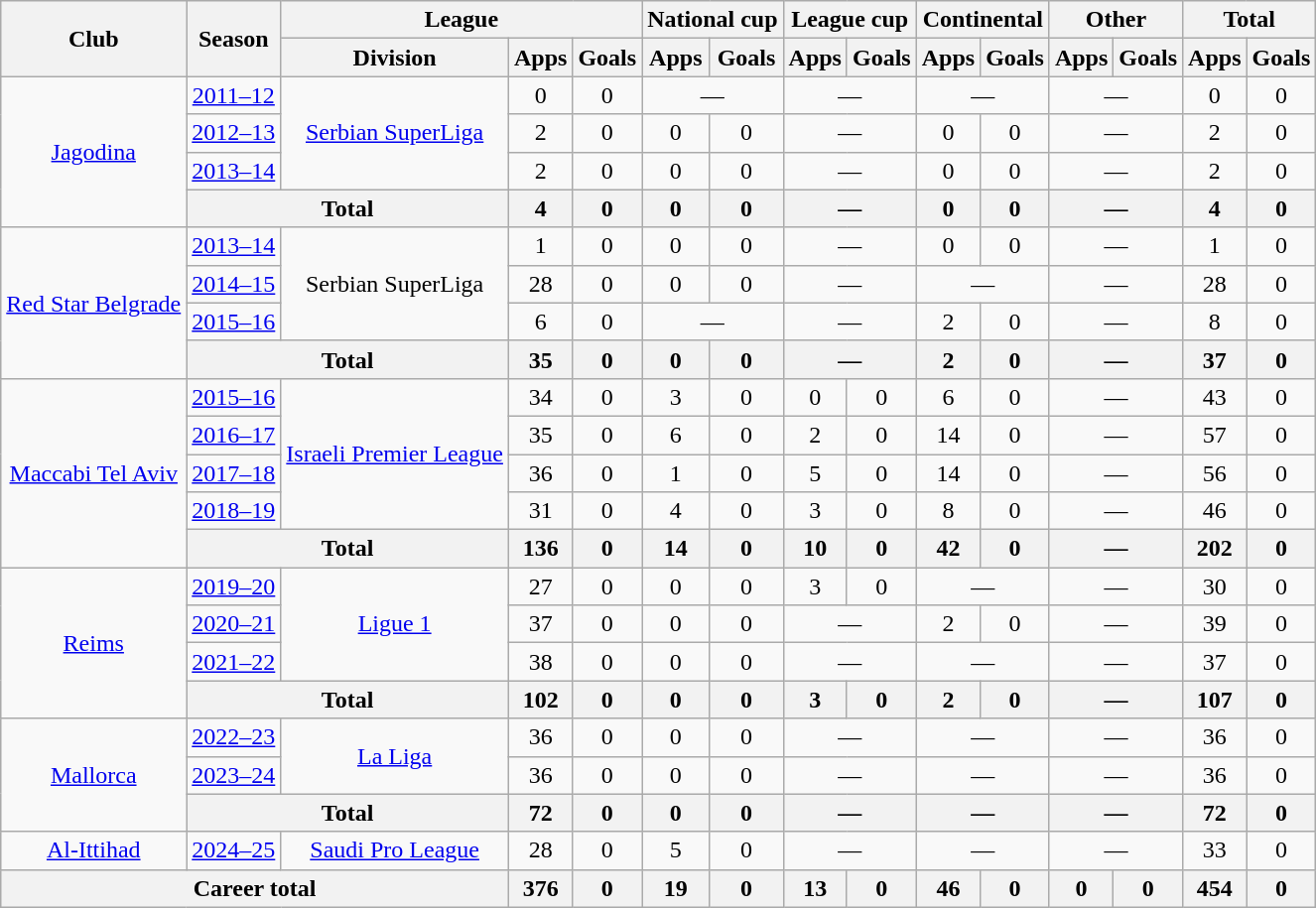<table class="wikitable" style="text-align: center">
<tr>
<th rowspan="2">Club</th>
<th rowspan="2">Season</th>
<th colspan="3">League</th>
<th colspan="2">National cup</th>
<th colspan="2">League cup</th>
<th colspan="2">Continental</th>
<th colspan="2">Other</th>
<th colspan="2">Total</th>
</tr>
<tr>
<th>Division</th>
<th>Apps</th>
<th>Goals</th>
<th>Apps</th>
<th>Goals</th>
<th>Apps</th>
<th>Goals</th>
<th>Apps</th>
<th>Goals</th>
<th>Apps</th>
<th>Goals</th>
<th>Apps</th>
<th>Goals</th>
</tr>
<tr>
<td rowspan="4"><a href='#'>Jagodina</a></td>
<td><a href='#'>2011–12</a></td>
<td rowspan="3"><a href='#'>Serbian SuperLiga</a></td>
<td>0</td>
<td>0</td>
<td colspan="2">—</td>
<td colspan="2">—</td>
<td colspan="2">—</td>
<td colspan="2">—</td>
<td>0</td>
<td>0</td>
</tr>
<tr>
<td><a href='#'>2012–13</a></td>
<td>2</td>
<td>0</td>
<td>0</td>
<td>0</td>
<td colspan="2">—</td>
<td>0</td>
<td>0</td>
<td colspan="2">—</td>
<td>2</td>
<td>0</td>
</tr>
<tr>
<td><a href='#'>2013–14</a></td>
<td>2</td>
<td>0</td>
<td>0</td>
<td>0</td>
<td colspan="2">—</td>
<td>0</td>
<td>0</td>
<td colspan="2">—</td>
<td>2</td>
<td>0</td>
</tr>
<tr>
<th colspan="2">Total</th>
<th>4</th>
<th>0</th>
<th>0</th>
<th>0</th>
<th colspan="2">—</th>
<th>0</th>
<th>0</th>
<th colspan="2">—</th>
<th>4</th>
<th>0</th>
</tr>
<tr>
<td rowspan="4"><a href='#'>Red Star Belgrade</a></td>
<td><a href='#'>2013–14</a></td>
<td rowspan="3">Serbian SuperLiga</td>
<td>1</td>
<td>0</td>
<td>0</td>
<td>0</td>
<td colspan="2">—</td>
<td>0</td>
<td>0</td>
<td colspan="2">—</td>
<td>1</td>
<td>0</td>
</tr>
<tr>
<td><a href='#'>2014–15</a></td>
<td>28</td>
<td>0</td>
<td>0</td>
<td>0</td>
<td colspan="2">—</td>
<td colspan="2">—</td>
<td colspan="2">—</td>
<td>28</td>
<td>0</td>
</tr>
<tr>
<td><a href='#'>2015–16</a></td>
<td>6</td>
<td>0</td>
<td colspan="2">—</td>
<td colspan="2">—</td>
<td>2</td>
<td>0</td>
<td colspan="2">—</td>
<td>8</td>
<td>0</td>
</tr>
<tr>
<th colspan="2">Total</th>
<th>35</th>
<th>0</th>
<th>0</th>
<th>0</th>
<th colspan="2">—</th>
<th>2</th>
<th>0</th>
<th colspan="2">—</th>
<th>37</th>
<th>0</th>
</tr>
<tr>
<td rowspan="5"><a href='#'>Maccabi Tel Aviv</a></td>
<td><a href='#'>2015–16</a></td>
<td rowspan="4"><a href='#'>Israeli Premier League</a></td>
<td>34</td>
<td>0</td>
<td>3</td>
<td>0</td>
<td>0</td>
<td>0</td>
<td>6</td>
<td>0</td>
<td colspan="2">—</td>
<td>43</td>
<td>0</td>
</tr>
<tr>
<td><a href='#'>2016–17</a></td>
<td>35</td>
<td>0</td>
<td>6</td>
<td>0</td>
<td>2</td>
<td>0</td>
<td>14</td>
<td>0</td>
<td colspan="2">—</td>
<td>57</td>
<td>0</td>
</tr>
<tr>
<td><a href='#'>2017–18</a></td>
<td>36</td>
<td>0</td>
<td>1</td>
<td>0</td>
<td>5</td>
<td>0</td>
<td>14</td>
<td>0</td>
<td colspan="2">—</td>
<td>56</td>
<td>0</td>
</tr>
<tr>
<td><a href='#'>2018–19</a></td>
<td>31</td>
<td>0</td>
<td>4</td>
<td>0</td>
<td>3</td>
<td>0</td>
<td>8</td>
<td>0</td>
<td colspan="2">—</td>
<td>46</td>
<td>0</td>
</tr>
<tr>
<th colspan="2">Total</th>
<th>136</th>
<th>0</th>
<th>14</th>
<th>0</th>
<th>10</th>
<th>0</th>
<th>42</th>
<th>0</th>
<th colspan="2">—</th>
<th>202</th>
<th>0</th>
</tr>
<tr>
<td rowspan="4"><a href='#'>Reims</a></td>
<td><a href='#'>2019–20</a></td>
<td rowspan="3"><a href='#'>Ligue 1</a></td>
<td>27</td>
<td>0</td>
<td>0</td>
<td>0</td>
<td>3</td>
<td>0</td>
<td colspan="2">—</td>
<td colspan="2">—</td>
<td>30</td>
<td>0</td>
</tr>
<tr>
<td><a href='#'>2020–21</a></td>
<td>37</td>
<td>0</td>
<td>0</td>
<td>0</td>
<td colspan="2">—</td>
<td>2</td>
<td>0</td>
<td colspan="2">—</td>
<td>39</td>
<td>0</td>
</tr>
<tr>
<td><a href='#'>2021–22</a></td>
<td>38</td>
<td>0</td>
<td>0</td>
<td>0</td>
<td colspan="2">—</td>
<td colspan="2">—</td>
<td colspan="2">—</td>
<td>37</td>
<td>0</td>
</tr>
<tr>
<th colspan="2">Total</th>
<th>102</th>
<th>0</th>
<th>0</th>
<th>0</th>
<th>3</th>
<th>0</th>
<th>2</th>
<th>0</th>
<th colspan="2">—</th>
<th>107</th>
<th>0</th>
</tr>
<tr>
<td rowspan="3"><a href='#'>Mallorca</a></td>
<td><a href='#'>2022–23</a></td>
<td rowspan="2"><a href='#'>La Liga</a></td>
<td>36</td>
<td>0</td>
<td>0</td>
<td>0</td>
<td colspan="2">—</td>
<td colspan="2">—</td>
<td colspan="2">—</td>
<td>36</td>
<td>0</td>
</tr>
<tr>
<td><a href='#'>2023–24</a></td>
<td>36</td>
<td>0</td>
<td>0</td>
<td>0</td>
<td colspan="2">—</td>
<td colspan="2">—</td>
<td colspan="2">—</td>
<td>36</td>
<td>0</td>
</tr>
<tr>
<th colspan="2">Total</th>
<th>72</th>
<th>0</th>
<th>0</th>
<th>0</th>
<th colspan="2">—</th>
<th colspan="2">—</th>
<th colspan="2">—</th>
<th>72</th>
<th>0</th>
</tr>
<tr>
<td><a href='#'>Al-Ittihad</a></td>
<td><a href='#'>2024–25</a></td>
<td><a href='#'>Saudi Pro League</a></td>
<td>28</td>
<td>0</td>
<td>5</td>
<td>0</td>
<td colspan="2">—</td>
<td colspan="2">—</td>
<td colspan="2">—</td>
<td>33</td>
<td>0</td>
</tr>
<tr>
<th colspan="3">Career total</th>
<th>376</th>
<th>0</th>
<th>19</th>
<th>0</th>
<th>13</th>
<th>0</th>
<th>46</th>
<th>0</th>
<th>0</th>
<th>0</th>
<th>454</th>
<th>0</th>
</tr>
</table>
